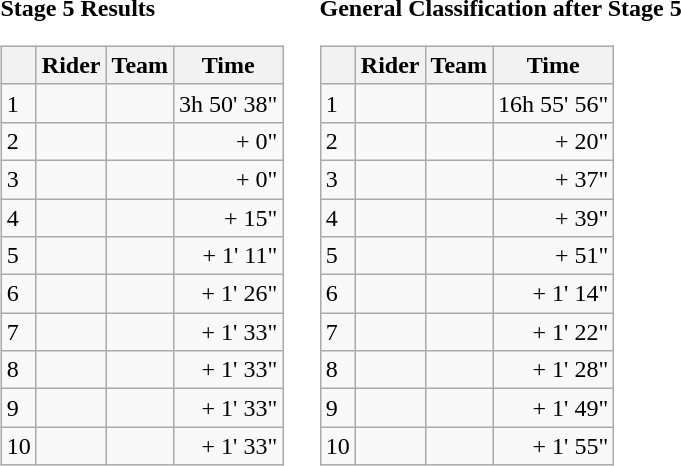<table>
<tr>
<td><strong>Stage 5 Results</strong><br><table class="wikitable">
<tr>
<th></th>
<th>Rider</th>
<th>Team</th>
<th>Time</th>
</tr>
<tr>
<td>1</td>
<td></td>
<td></td>
<td style="text-align:right;">3h 50' 38"</td>
</tr>
<tr>
<td>2</td>
<td></td>
<td></td>
<td style="text-align: right;">+ 0"</td>
</tr>
<tr>
<td>3</td>
<td></td>
<td></td>
<td style="text-align: right;">+ 0"</td>
</tr>
<tr>
<td>4</td>
<td></td>
<td></td>
<td style="text-align: right;">+ 15"</td>
</tr>
<tr>
<td>5</td>
<td></td>
<td></td>
<td style="text-align: right;">+ 1' 11"</td>
</tr>
<tr>
<td>6</td>
<td></td>
<td></td>
<td style="text-align: right;">+ 1' 26"</td>
</tr>
<tr>
<td>7</td>
<td></td>
<td></td>
<td style="text-align: right;">+ 1' 33"</td>
</tr>
<tr>
<td>8</td>
<td></td>
<td></td>
<td style="text-align: right;">+ 1' 33"</td>
</tr>
<tr>
<td>9</td>
<td> </td>
<td></td>
<td style="text-align: right;">+ 1' 33"</td>
</tr>
<tr>
<td>10</td>
<td></td>
<td></td>
<td style="text-align: right;">+ 1' 33"</td>
</tr>
</table>
</td>
<td></td>
<td><strong>General Classification after Stage 5</strong><br><table class="wikitable">
<tr>
<th></th>
<th>Rider</th>
<th>Team</th>
<th>Time</th>
</tr>
<tr>
<td>1</td>
<td> </td>
<td></td>
<td style="text-align:right;">16h 55' 56"</td>
</tr>
<tr>
<td>2</td>
<td></td>
<td></td>
<td style="text-align:right;">+ 20"</td>
</tr>
<tr>
<td>3</td>
<td></td>
<td></td>
<td style="text-align:right;">+ 37"</td>
</tr>
<tr>
<td>4</td>
<td></td>
<td></td>
<td style="text-align:right;">+ 39"</td>
</tr>
<tr>
<td>5</td>
<td></td>
<td></td>
<td style="text-align:right;">+ 51"</td>
</tr>
<tr>
<td>6</td>
<td></td>
<td></td>
<td style="text-align:right;">+ 1' 14"</td>
</tr>
<tr>
<td>7</td>
<td></td>
<td></td>
<td style="text-align:right;">+ 1' 22"</td>
</tr>
<tr>
<td>8</td>
<td></td>
<td></td>
<td style="text-align:right;">+ 1' 28"</td>
</tr>
<tr>
<td>9</td>
<td></td>
<td></td>
<td style="text-align:right;">+ 1' 49"</td>
</tr>
<tr>
<td>10</td>
<td></td>
<td></td>
<td style="text-align:right;">+ 1' 55"</td>
</tr>
</table>
</td>
</tr>
</table>
